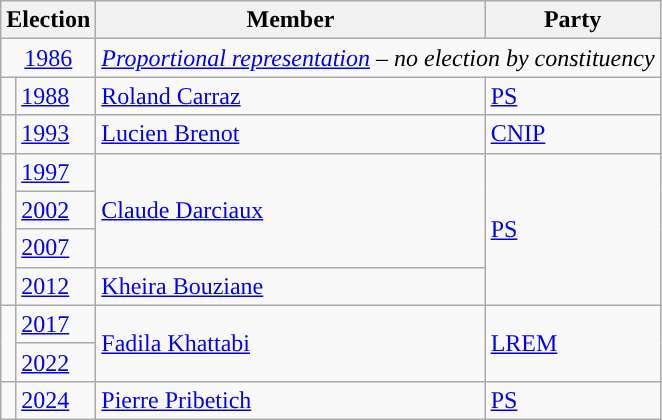<table class="wikitable">
<tr>
<th colspan="2">Election</th>
<th>Member</th>
<th>Party</th>
</tr>
<tr>
<td colspan="2" align="center"><a href='#'>1986</a></td>
<td colspan="2"><em><a href='#'>Proportional representation</a> – no election by constituency</em></td>
</tr>
<tr>
<td style="color:inherit;background-color: "></td>
<td><a href='#'>1988</a></td>
<td><a href='#'>Roland Carraz</a></td>
<td><a href='#'>PS</a></td>
</tr>
<tr>
<td style="color:inherit;background-color: "></td>
<td><a href='#'>1993</a></td>
<td><a href='#'>Lucien Brenot</a></td>
<td><a href='#'>CNIP</a></td>
</tr>
<tr>
<td rowspan="4" style="color:inherit;background-color: "></td>
<td><a href='#'>1997</a></td>
<td rowspan="3"><a href='#'>Claude Darciaux</a></td>
<td rowspan="4"><a href='#'>PS</a></td>
</tr>
<tr>
<td><a href='#'>2002</a></td>
</tr>
<tr>
<td><a href='#'>2007</a></td>
</tr>
<tr>
<td><a href='#'>2012</a></td>
<td><a href='#'>Kheira Bouziane</a></td>
</tr>
<tr>
<td rowspan="2" style="color:inherit;background-color: "></td>
<td><a href='#'>2017</a></td>
<td rowspan="2"><a href='#'>Fadila Khattabi</a></td>
<td rowspan="2"><a href='#'>LREM</a></td>
</tr>
<tr>
<td><a href='#'>2022</a></td>
</tr>
<tr>
<td style="color:inherit;background-color: "></td>
<td><a href='#'>2024</a></td>
<td><a href='#'>Pierre Pribetich</a></td>
<td><a href='#'>PS</a></td>
</tr>
</table>
